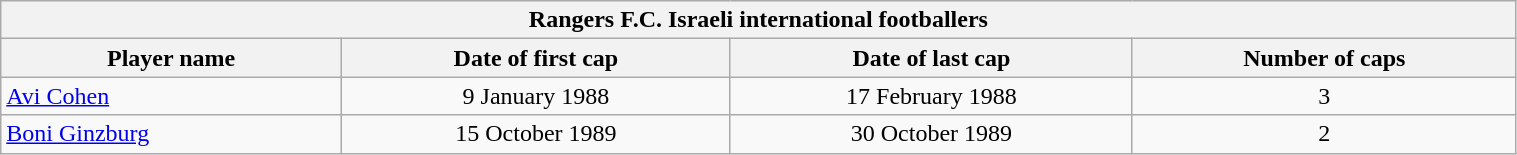<table class="wikitable plainrowheaders" style="width: 80%;">
<tr>
<th colspan=5>Rangers F.C. Israeli international footballers </th>
</tr>
<tr>
<th scope="col">Player name</th>
<th scope="col">Date of first cap</th>
<th scope="col">Date of last cap</th>
<th scope="col">Number of caps</th>
</tr>
<tr>
<td><a href='#'>Avi Cohen</a></td>
<td align="center">9 January 1988</td>
<td align="center">17 February 1988</td>
<td align="center">3</td>
</tr>
<tr>
<td><a href='#'>Boni Ginzburg</a></td>
<td align="center">15 October 1989</td>
<td align="center">30 October 1989</td>
<td align="center">2</td>
</tr>
</table>
